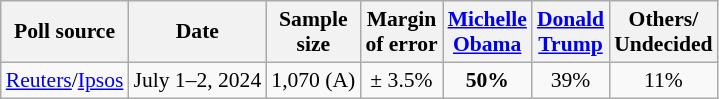<table class="wikitable sortable mw-datatable" style="text-align:center;font-size:90%;line-height:17px">
<tr>
<th>Poll source</th>
<th>Date</th>
<th>Sample<br>size</th>
<th>Margin<br>of error</th>
<th class="unsortable"><a href='#'>Michelle<br>Obama</a><br><small></small></th>
<th class="unsortable"><a href='#'>Donald<br>Trump</a><br><small></small></th>
<th class="unsortable">Others/<br>Undecided</th>
</tr>
<tr>
<td><a href='#'>Reuters</a>/<a href='#'>Ipsos</a></td>
<td>July 1–2, 2024</td>
<td>1,070 (A)</td>
<td>± 3.5%</td>
<td><strong>50%</strong></td>
<td>39%</td>
<td>11%</td>
</tr>
</table>
